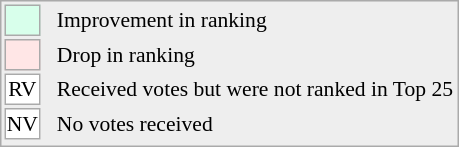<table align="right" style="font-size:90%; border:1px solid #aaaaaa; white-space:nowrap; background:#eeeeee;">
<tr>
<td style="background:#d8ffeb; width:20px; border:1px solid #aaaaaa;"> </td>
<td rowspan="5"> </td>
<td>Improvement in ranking</td>
</tr>
<tr>
<td style="background:#ffe6e6; width:20px; border:1px solid #aaaaaa;"> </td>
<td>Drop in ranking</td>
</tr>
<tr>
<td align="center" style="width:20px; border:1px solid #aaaaaa; background:white;">RV</td>
<td>Received votes but were not ranked in Top 25</td>
</tr>
<tr>
<td align="center" style="width:20px; border:1px solid #aaaaaa; background:white;">NV</td>
<td>No votes received</td>
</tr>
<tr>
</tr>
</table>
